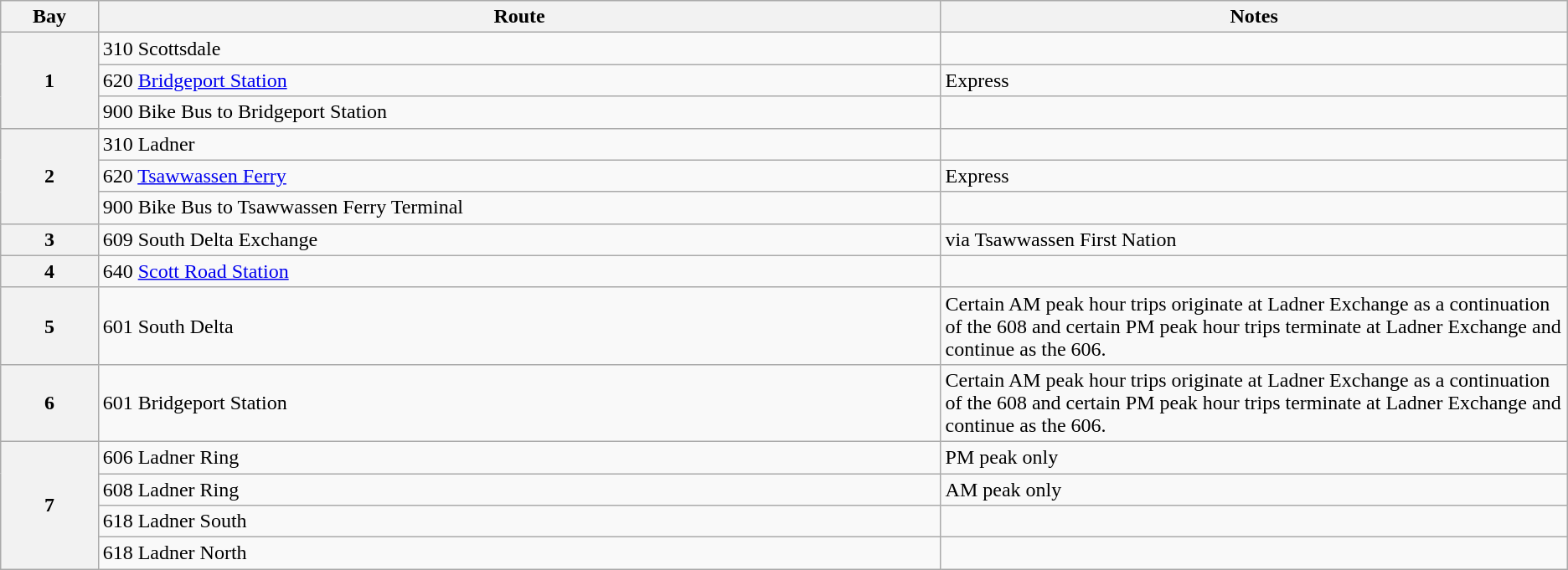<table class="wikitable">
<tr>
<th>Bay</th>
<th>Route</th>
<th width="40%">Notes</th>
</tr>
<tr>
<th rowspan="3">1</th>
<td>310 Scottsdale</td>
<td></td>
</tr>
<tr>
<td>620 <a href='#'>Bridgeport Station</a></td>
<td>Express</td>
</tr>
<tr>
<td>900 Bike Bus to Bridgeport Station</td>
<td></td>
</tr>
<tr>
<th rowspan="3">2</th>
<td>310 Ladner<br></td>
<td></td>
</tr>
<tr>
<td>620 <a href='#'>Tsawwassen Ferry</a></td>
<td>Express</td>
</tr>
<tr>
<td>900 Bike Bus to Tsawwassen Ferry Terminal</td>
<td></td>
</tr>
<tr>
<th>3</th>
<td>609 South Delta Exchange</td>
<td>via Tsawwassen First Nation</td>
</tr>
<tr>
<th>4</th>
<td>640 <a href='#'>Scott Road Station</a></td>
<td></td>
</tr>
<tr>
<th>5</th>
<td>601 South Delta<br></td>
<td>Certain AM peak hour trips originate at Ladner Exchange as a continuation of the 608 and certain PM peak hour trips terminate at Ladner Exchange and continue as the 606.</td>
</tr>
<tr>
<th>6</th>
<td>601 Bridgeport Station</td>
<td>Certain AM peak hour trips originate at Ladner Exchange as a continuation of the 608 and certain PM peak hour trips terminate at Ladner Exchange and continue as the 606.</td>
</tr>
<tr>
<th rowspan="4">7</th>
<td>606 Ladner Ring</td>
<td>PM peak only</td>
</tr>
<tr>
<td>608 Ladner Ring</td>
<td>AM peak only</td>
</tr>
<tr>
<td>618 Ladner South<br></td>
<td></td>
</tr>
<tr>
<td>618 Ladner North<br></td>
<td></td>
</tr>
</table>
